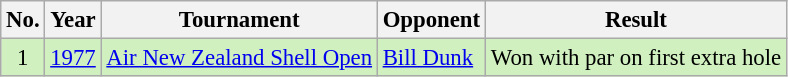<table class="wikitable" style="font-size:95%;">
<tr>
<th>No.</th>
<th>Year</th>
<th>Tournament</th>
<th>Opponent</th>
<th>Result</th>
</tr>
<tr style="background:#D0F0C0;">
<td align=center>1</td>
<td><a href='#'>1977</a></td>
<td><a href='#'>Air New Zealand Shell Open</a></td>
<td> <a href='#'>Bill Dunk</a></td>
<td>Won with par on first extra hole</td>
</tr>
</table>
